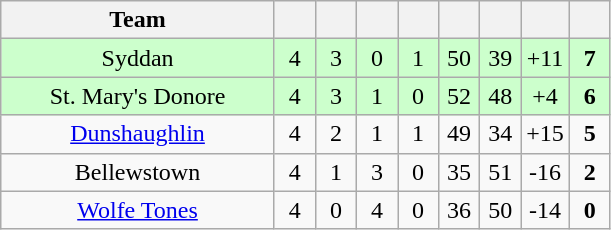<table class="wikitable" style="text-align:center">
<tr>
<th width="175">Team</th>
<th width="20"></th>
<th width="20"></th>
<th width="20"></th>
<th width="20"></th>
<th width="20"></th>
<th width="20"></th>
<th width="20"></th>
<th width="20"></th>
</tr>
<tr style="background:#cfc;">
<td>Syddan</td>
<td>4</td>
<td>3</td>
<td>0</td>
<td>1</td>
<td>50</td>
<td>39</td>
<td>+11</td>
<td><strong>7</strong></td>
</tr>
<tr style="background:#cfc;">
<td>St. Mary's Donore</td>
<td>4</td>
<td>3</td>
<td>1</td>
<td>0</td>
<td>52</td>
<td>48</td>
<td>+4</td>
<td><strong>6</strong></td>
</tr>
<tr>
<td><a href='#'>Dunshaughlin</a></td>
<td>4</td>
<td>2</td>
<td>1</td>
<td>1</td>
<td>49</td>
<td>34</td>
<td>+15</td>
<td><strong>5</strong></td>
</tr>
<tr>
<td>Bellewstown</td>
<td>4</td>
<td>1</td>
<td>3</td>
<td>0</td>
<td>35</td>
<td>51</td>
<td>-16</td>
<td><strong>2</strong></td>
</tr>
<tr>
<td><a href='#'>Wolfe Tones</a></td>
<td>4</td>
<td>0</td>
<td>4</td>
<td>0</td>
<td>36</td>
<td>50</td>
<td>-14</td>
<td><strong>0</strong></td>
</tr>
</table>
